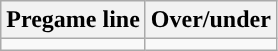<table class="wikitable">
<tr align="center">
<th>Pregame line</th>
<th>Over/under</th>
</tr>
<tr align="center">
<td></td>
<td></td>
</tr>
</table>
